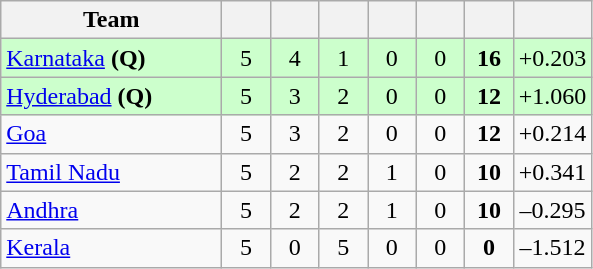<table class="wikitable" style="text-align:center">
<tr>
<th style="width:140px;">Team</th>
<th style="width:25px;"></th>
<th style="width:25px;"></th>
<th style="width:25px;"></th>
<th style="width:25px;"></th>
<th style="width:25px;"></th>
<th style="width:25px;"></th>
<th style="width:40px;"></th>
</tr>
<tr style="background:#cfc;">
<td style="text-align:left"><a href='#'>Karnataka</a> <strong>(Q)</strong></td>
<td>5</td>
<td>4</td>
<td>1</td>
<td>0</td>
<td>0</td>
<td><strong>16</strong></td>
<td>+0.203</td>
</tr>
<tr style="background:#cfc;">
<td style="text-align:left"><a href='#'>Hyderabad</a> <strong>(Q)</strong></td>
<td>5</td>
<td>3</td>
<td>2</td>
<td>0</td>
<td>0</td>
<td><strong>12</strong></td>
<td>+1.060</td>
</tr>
<tr>
<td style="text-align:left"><a href='#'>Goa</a></td>
<td>5</td>
<td>3</td>
<td>2</td>
<td>0</td>
<td>0</td>
<td><strong>12</strong></td>
<td>+0.214</td>
</tr>
<tr>
<td style="text-align:left"><a href='#'>Tamil Nadu</a></td>
<td>5</td>
<td>2</td>
<td>2</td>
<td>1</td>
<td>0</td>
<td><strong>10</strong></td>
<td>+0.341</td>
</tr>
<tr>
<td style="text-align:left"><a href='#'>Andhra</a></td>
<td>5</td>
<td>2</td>
<td>2</td>
<td>1</td>
<td>0</td>
<td><strong>10</strong></td>
<td>–0.295</td>
</tr>
<tr>
<td style="text-align:left"><a href='#'>Kerala</a></td>
<td>5</td>
<td>0</td>
<td>5</td>
<td>0</td>
<td>0</td>
<td><strong>0</strong></td>
<td>–1.512</td>
</tr>
</table>
